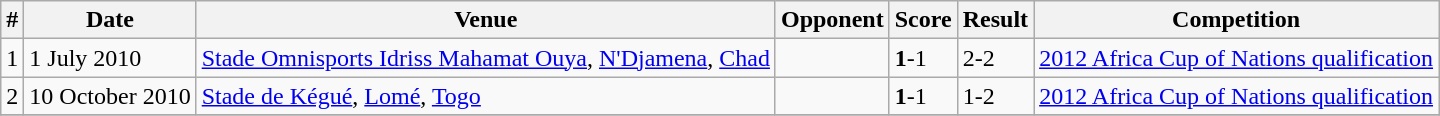<table class="wikitable">
<tr>
<th>#</th>
<th>Date</th>
<th>Venue</th>
<th>Opponent</th>
<th>Score</th>
<th>Result</th>
<th>Competition</th>
</tr>
<tr>
<td>1</td>
<td>1 July 2010</td>
<td><a href='#'>Stade Omnisports Idriss Mahamat Ouya</a>, <a href='#'>N'Djamena</a>, <a href='#'>Chad</a></td>
<td></td>
<td><strong>1</strong>-1</td>
<td>2-2</td>
<td><a href='#'>2012 Africa Cup of Nations qualification</a></td>
</tr>
<tr>
<td>2</td>
<td>10 October 2010</td>
<td><a href='#'>Stade de Kégué</a>, <a href='#'>Lomé</a>, <a href='#'>Togo</a></td>
<td></td>
<td><strong>1</strong>-1</td>
<td>1-2</td>
<td><a href='#'>2012 Africa Cup of Nations qualification</a></td>
</tr>
<tr>
</tr>
</table>
